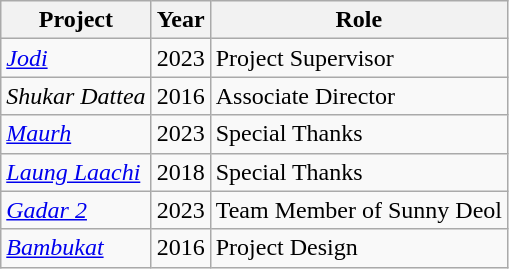<table class="wikitable">
<tr>
<th>Project</th>
<th>Year</th>
<th>Role</th>
</tr>
<tr>
<td><em><a href='#'>Jodi</a></em></td>
<td>2023</td>
<td>Project Supervisor</td>
</tr>
<tr>
<td><em>Shukar Dattea</em></td>
<td>2016</td>
<td>Associate Director</td>
</tr>
<tr>
<td><em><a href='#'>Maurh</a></em></td>
<td>2023</td>
<td>Special Thanks</td>
</tr>
<tr>
<td><em><a href='#'>Laung Laachi</a></em></td>
<td>2018</td>
<td>Special Thanks</td>
</tr>
<tr>
<td><em><a href='#'>Gadar 2</a></em></td>
<td>2023</td>
<td>Team Member of Sunny Deol</td>
</tr>
<tr>
<td><em><a href='#'>Bambukat</a></em></td>
<td>2016</td>
<td>Project Design</td>
</tr>
</table>
